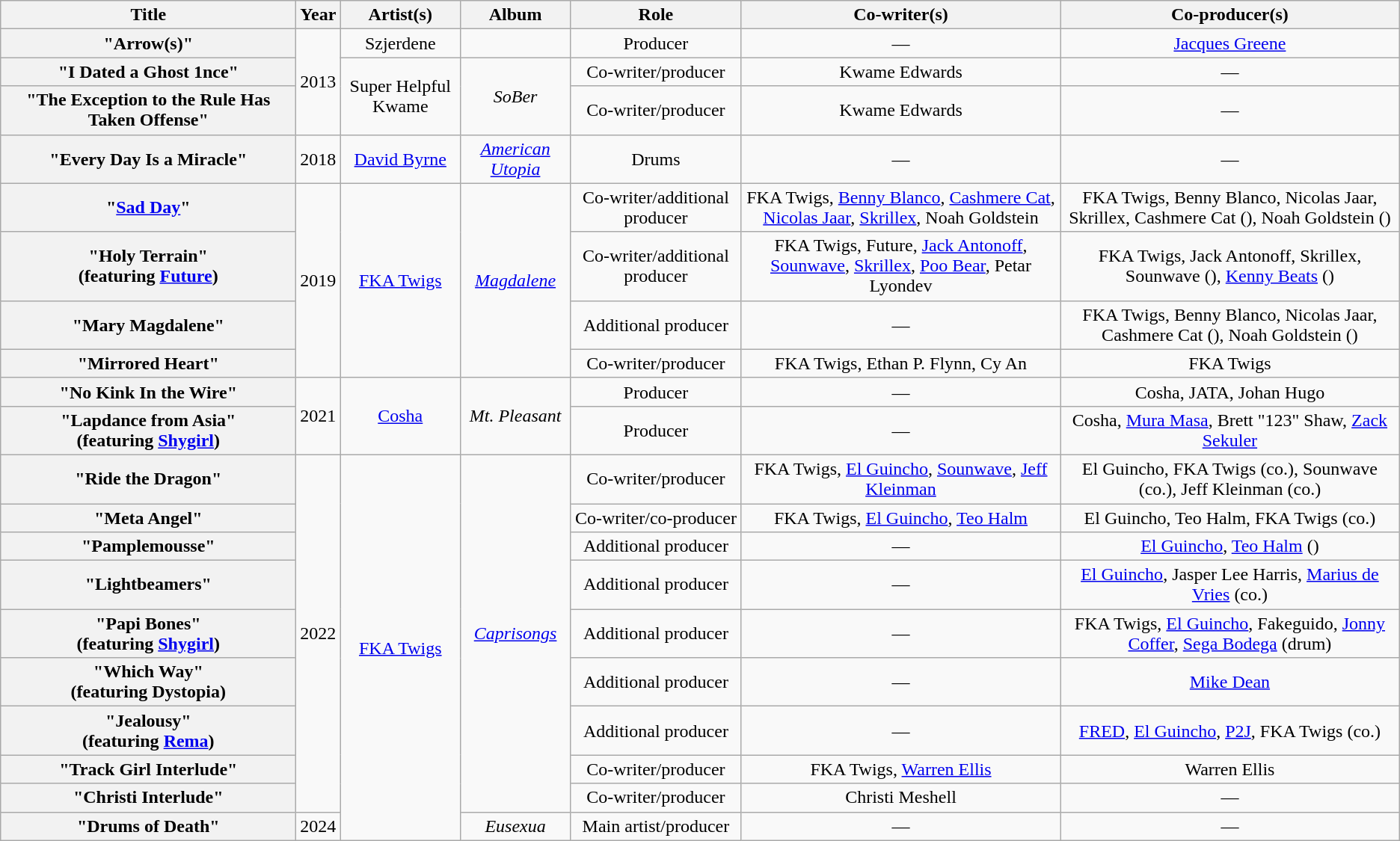<table class="wikitable plainrowheaders" style="text-align:center;">
<tr>
<th scope="col" style="width:16em;">Title</th>
<th scope="col">Year</th>
<th scope="col">Artist(s)</th>
<th scope="col">Album</th>
<th scope="col">Role</th>
<th scope="col">Co-writer(s)</th>
<th scope="col">Co-producer(s)</th>
</tr>
<tr>
<th scope="row">"Arrow(s)"</th>
<td rowspan="3">2013</td>
<td>Szjerdene</td>
<td></td>
<td>Producer</td>
<td>—</td>
<td><a href='#'>Jacques Greene</a></td>
</tr>
<tr>
<th scope="row">"I Dated a Ghost 1nce"</th>
<td rowspan="2">Super Helpful Kwame</td>
<td rowspan="2"><em>SoBer</em></td>
<td>Co-writer/producer</td>
<td>Kwame Edwards</td>
<td>—</td>
</tr>
<tr>
<th scope="row">"The Exception to the Rule Has Taken Offense"</th>
<td>Co-writer/producer</td>
<td>Kwame Edwards</td>
<td>—</td>
</tr>
<tr>
<th scope="row">"Every Day Is a Miracle"</th>
<td>2018</td>
<td><a href='#'>David Byrne</a></td>
<td><em><a href='#'>American Utopia</a></em></td>
<td>Drums</td>
<td>—</td>
<td>—</td>
</tr>
<tr>
<th scope="row">"<a href='#'>Sad Day</a>"</th>
<td rowspan="4">2019</td>
<td rowspan="4"><a href='#'>FKA Twigs</a></td>
<td rowspan="4"><em><a href='#'>Magdalene</a></em></td>
<td>Co-writer/additional producer</td>
<td>FKA Twigs, <a href='#'>Benny Blanco</a>, <a href='#'>Cashmere Cat</a>, <a href='#'>Nicolas Jaar</a>, <a href='#'>Skrillex</a>, Noah Goldstein</td>
<td>FKA Twigs, Benny Blanco, Nicolas Jaar, Skrillex, Cashmere Cat (), Noah Goldstein ()</td>
</tr>
<tr>
<th scope="row">"Holy Terrain"<br>(featuring <a href='#'>Future</a>)</th>
<td>Co-writer/additional producer</td>
<td>FKA Twigs, Future, <a href='#'>Jack Antonoff</a>, <a href='#'>Sounwave</a>, <a href='#'>Skrillex</a>, <a href='#'>Poo Bear</a>, Petar Lyondev</td>
<td>FKA Twigs, Jack Antonoff, Skrillex, Sounwave (), <a href='#'>Kenny Beats</a> ()</td>
</tr>
<tr>
<th scope="row">"Mary Magdalene"</th>
<td>Additional producer</td>
<td>—</td>
<td>FKA Twigs, Benny Blanco, Nicolas Jaar, Cashmere Cat (), Noah Goldstein ()</td>
</tr>
<tr>
<th scope="row">"Mirrored Heart"</th>
<td>Co-writer/producer</td>
<td>FKA Twigs, Ethan P. Flynn, Cy An</td>
<td>FKA Twigs</td>
</tr>
<tr>
<th scope="row">"No Kink In the Wire"</th>
<td rowspan="2">2021</td>
<td rowspan="2"><a href='#'>Cosha</a></td>
<td rowspan="2"><em>Mt. Pleasant</em></td>
<td>Producer</td>
<td>—</td>
<td>Cosha, JATA, Johan Hugo</td>
</tr>
<tr>
<th scope="row">"Lapdance from Asia"<br>(featuring <a href='#'>Shygirl</a>)</th>
<td>Producer</td>
<td>—</td>
<td>Cosha, <a href='#'>Mura Masa</a>, Brett "123" Shaw, <a href='#'>Zack Sekuler</a></td>
</tr>
<tr>
<th scope="row">"Ride the Dragon"</th>
<td rowspan="9">2022</td>
<td rowspan="10"><a href='#'>FKA Twigs</a></td>
<td rowspan="9"><em><a href='#'>Caprisongs</a></em></td>
<td>Co-writer/producer</td>
<td>FKA Twigs, <a href='#'>El Guincho</a>, <a href='#'>Sounwave</a>, <a href='#'>Jeff Kleinman</a></td>
<td>El Guincho, FKA Twigs (co.), Sounwave (co.), Jeff Kleinman (co.)</td>
</tr>
<tr>
<th scope="row">"Meta Angel"</th>
<td>Co-writer/co-producer</td>
<td>FKA Twigs, <a href='#'>El Guincho</a>, <a href='#'>Teo Halm</a></td>
<td>El Guincho, Teo Halm, FKA Twigs (co.)</td>
</tr>
<tr>
<th scope="row">"Pamplemousse"</th>
<td>Additional producer</td>
<td>—</td>
<td><a href='#'>El Guincho</a>, <a href='#'>Teo Halm</a> ()</td>
</tr>
<tr>
<th scope="row">"Lightbeamers"</th>
<td>Additional producer</td>
<td>—</td>
<td><a href='#'>El Guincho</a>, Jasper Lee Harris, <a href='#'>Marius de Vries</a> (co.)</td>
</tr>
<tr>
<th scope="row">"Papi Bones"<br>(featuring <a href='#'>Shygirl</a>)</th>
<td>Additional producer</td>
<td>—</td>
<td>FKA Twigs, <a href='#'>El Guincho</a>, Fakeguido, <a href='#'>Jonny Coffer</a>, <a href='#'>Sega Bodega</a> (drum)</td>
</tr>
<tr>
<th scope="row">"Which Way"<br>(featuring Dystopia)</th>
<td>Additional producer</td>
<td>—</td>
<td><a href='#'>Mike Dean</a></td>
</tr>
<tr>
<th scope="row">"Jealousy"<br>(featuring <a href='#'>Rema</a>)</th>
<td>Additional producer</td>
<td>—</td>
<td><a href='#'>FRED</a>, <a href='#'>El Guincho</a>, <a href='#'>P2J</a>, FKA Twigs (co.)</td>
</tr>
<tr>
<th scope="row">"Track Girl Interlude"</th>
<td>Co-writer/producer</td>
<td>FKA Twigs, <a href='#'>Warren Ellis</a></td>
<td>Warren Ellis</td>
</tr>
<tr>
<th scope="row">"Christi Interlude"</th>
<td>Co-writer/producer</td>
<td>Christi Meshell</td>
<td>—</td>
</tr>
<tr>
<th scope="row">"Drums of Death"</th>
<td>2024</td>
<td><em>Eusexua</em></td>
<td>Main artist/producer</td>
<td>—</td>
<td>—</td>
</tr>
</table>
